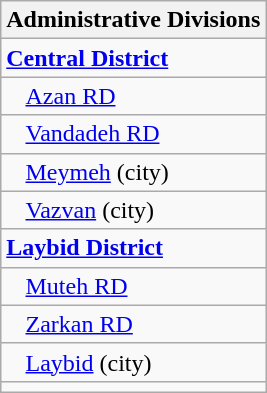<table class="wikitable">
<tr>
<th>Administrative Divisions</th>
</tr>
<tr>
<td><strong><a href='#'>Central District</a></strong></td>
</tr>
<tr>
<td style="padding-left: 1em;"><a href='#'>Azan RD</a></td>
</tr>
<tr>
<td style="padding-left: 1em;"><a href='#'>Vandadeh RD</a></td>
</tr>
<tr>
<td style="padding-left: 1em;"><a href='#'>Meymeh</a> (city)</td>
</tr>
<tr>
<td style="padding-left: 1em;"><a href='#'>Vazvan</a> (city)</td>
</tr>
<tr>
<td><strong><a href='#'>Laybid District</a></strong></td>
</tr>
<tr>
<td style="padding-left: 1em;"><a href='#'>Muteh RD</a></td>
</tr>
<tr>
<td style="padding-left: 1em;"><a href='#'>Zarkan RD</a></td>
</tr>
<tr>
<td style="padding-left: 1em;"><a href='#'>Laybid</a> (city)</td>
</tr>
<tr>
<td colspan=1></td>
</tr>
</table>
